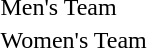<table>
<tr>
<td>Men's Team</td>
<td align=center></td>
<td align=center></td>
<td align=center><br></td>
</tr>
<tr>
<td>Women's Team</td>
<td align=center></td>
<td align=center></td>
<td align=center><br></td>
</tr>
</table>
